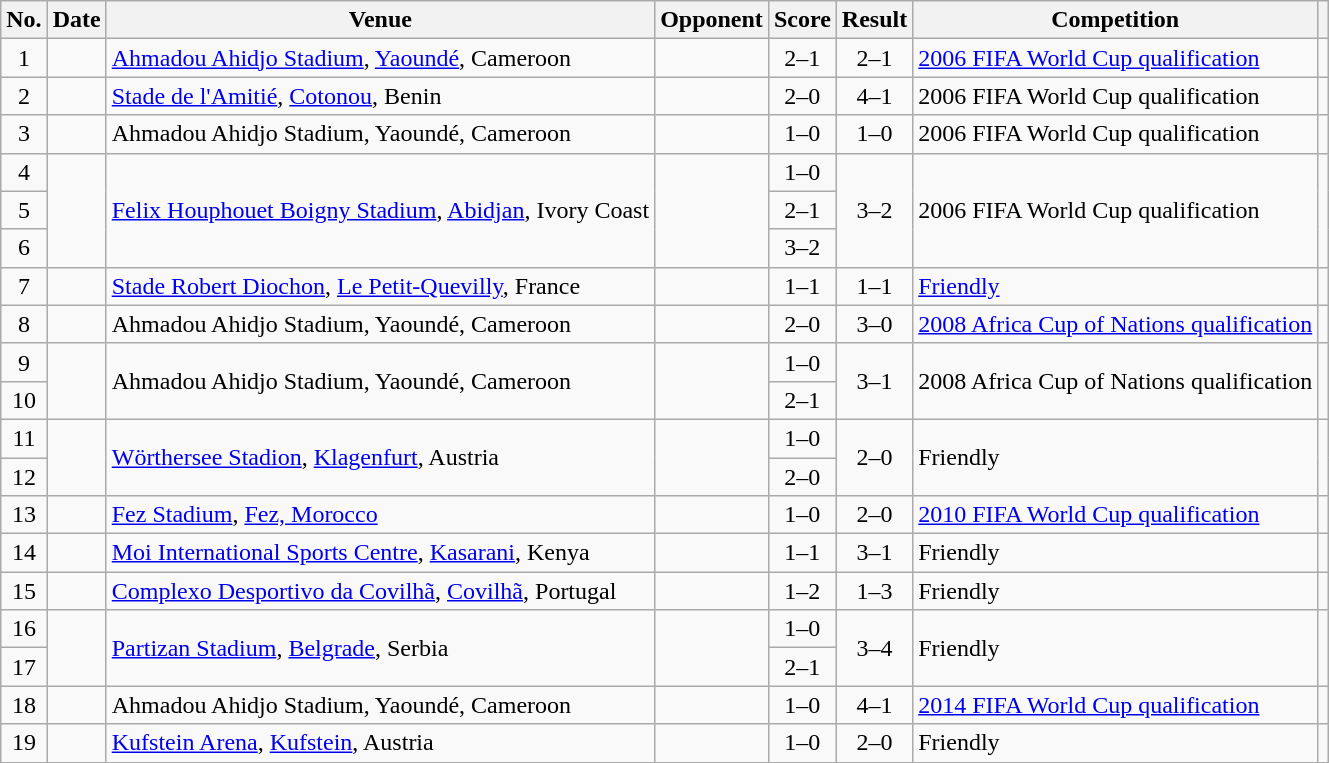<table class="wikitable sortable">
<tr>
<th scope="col">No.</th>
<th scope="col">Date</th>
<th scope="col">Venue</th>
<th scope="col">Opponent</th>
<th scope="col">Score</th>
<th scope="col">Result</th>
<th scope="col">Competition</th>
<th scope="col" class="unsortable"></th>
</tr>
<tr>
<td style="text-align:center">1</td>
<td></td>
<td><a href='#'>Ahmadou Ahidjo Stadium</a>, <a href='#'>Yaoundé</a>, Cameroon</td>
<td></td>
<td style="text-align:center">2–1</td>
<td style="text-align:center">2–1</td>
<td><a href='#'>2006 FIFA World Cup qualification</a></td>
<td></td>
</tr>
<tr>
<td style="text-align:center">2</td>
<td></td>
<td><a href='#'>Stade de l'Amitié</a>, <a href='#'>Cotonou</a>, Benin</td>
<td></td>
<td style="text-align:center">2–0</td>
<td style="text-align:center">4–1</td>
<td>2006 FIFA World Cup qualification</td>
<td></td>
</tr>
<tr>
<td style="text-align:center">3</td>
<td></td>
<td>Ahmadou Ahidjo Stadium, Yaoundé, Cameroon</td>
<td></td>
<td style="text-align:center">1–0</td>
<td style="text-align:center">1–0</td>
<td>2006 FIFA World Cup qualification</td>
<td></td>
</tr>
<tr>
<td style="text-align:center">4</td>
<td rowspan="3"></td>
<td rowspan="3"><a href='#'>Felix Houphouet Boigny Stadium</a>, <a href='#'>Abidjan</a>, Ivory Coast</td>
<td rowspan="3"></td>
<td style="text-align:center">1–0</td>
<td rowspan="3" style="text-align:center">3–2</td>
<td rowspan="3">2006 FIFA World Cup qualification</td>
<td rowspan="3"></td>
</tr>
<tr>
<td style="text-align:center">5</td>
<td style="text-align:center">2–1</td>
</tr>
<tr>
<td style="text-align:center">6</td>
<td style="text-align:center">3–2</td>
</tr>
<tr>
<td style="text-align:center">7</td>
<td></td>
<td><a href='#'>Stade Robert Diochon</a>, <a href='#'>Le Petit-Quevilly</a>, France</td>
<td></td>
<td style="text-align:center">1–1</td>
<td style="text-align:center">1–1</td>
<td><a href='#'>Friendly</a></td>
<td></td>
</tr>
<tr>
<td style="text-align:center">8</td>
<td></td>
<td>Ahmadou Ahidjo Stadium, Yaoundé, Cameroon</td>
<td></td>
<td style="text-align:center">2–0</td>
<td style="text-align:center">3–0</td>
<td><a href='#'>2008 Africa Cup of Nations qualification</a></td>
<td></td>
</tr>
<tr>
<td style="text-align:center">9</td>
<td rowspan="2"></td>
<td rowspan="2">Ahmadou Ahidjo Stadium, Yaoundé, Cameroon</td>
<td rowspan="2"></td>
<td style="text-align:center">1–0</td>
<td rowspan="2" style="text-align:center">3–1</td>
<td rowspan="2">2008 Africa Cup of Nations qualification</td>
<td rowspan="2"></td>
</tr>
<tr>
<td style="text-align:center">10</td>
<td style="text-align:center">2–1</td>
</tr>
<tr>
<td style="text-align:center">11</td>
<td rowspan="2"></td>
<td rowspan="2"><a href='#'>Wörthersee Stadion</a>, <a href='#'>Klagenfurt</a>, Austria</td>
<td rowspan="2"></td>
<td style="text-align:center">1–0</td>
<td rowspan="2" style="text-align:center">2–0</td>
<td rowspan="2">Friendly</td>
<td rowspan="2"></td>
</tr>
<tr>
<td style="text-align:center">12</td>
<td style="text-align:center">2–0</td>
</tr>
<tr>
<td style="text-align:center">13</td>
<td></td>
<td><a href='#'>Fez Stadium</a>, <a href='#'>Fez, Morocco</a></td>
<td></td>
<td style="text-align:center">1–0</td>
<td style="text-align:center">2–0</td>
<td><a href='#'>2010 FIFA World Cup qualification</a></td>
<td></td>
</tr>
<tr>
<td style="text-align:center">14</td>
<td></td>
<td><a href='#'>Moi International Sports Centre</a>, <a href='#'>Kasarani</a>, Kenya</td>
<td></td>
<td style="text-align:center">1–1</td>
<td style="text-align:center">3–1</td>
<td>Friendly</td>
<td></td>
</tr>
<tr>
<td style="text-align:center">15</td>
<td></td>
<td><a href='#'>Complexo Desportivo da Covilhã</a>, <a href='#'>Covilhã</a>, Portugal</td>
<td></td>
<td style="text-align:center">1–2</td>
<td style="text-align:center">1–3</td>
<td>Friendly</td>
<td></td>
</tr>
<tr>
<td style="text-align:center">16</td>
<td rowspan="2"></td>
<td rowspan="2"><a href='#'>Partizan Stadium</a>, <a href='#'>Belgrade</a>, Serbia</td>
<td rowspan="2"></td>
<td style="text-align:center">1–0</td>
<td rowspan="2" style="text-align:center">3–4</td>
<td rowspan="2">Friendly</td>
<td rowspan="2"></td>
</tr>
<tr>
<td style="text-align:center">17</td>
<td style="text-align:center">2–1</td>
</tr>
<tr>
<td style="text-align:center">18</td>
<td></td>
<td>Ahmadou Ahidjo Stadium, Yaoundé, Cameroon</td>
<td></td>
<td style="text-align:center">1–0</td>
<td style="text-align:center">4–1</td>
<td><a href='#'>2014 FIFA World Cup qualification</a></td>
<td></td>
</tr>
<tr>
<td style="text-align:center">19</td>
<td></td>
<td><a href='#'>Kufstein Arena</a>, <a href='#'>Kufstein</a>, Austria</td>
<td></td>
<td style="text-align:center">1–0</td>
<td style="text-align:center">2–0</td>
<td>Friendly</td>
<td></td>
</tr>
</table>
